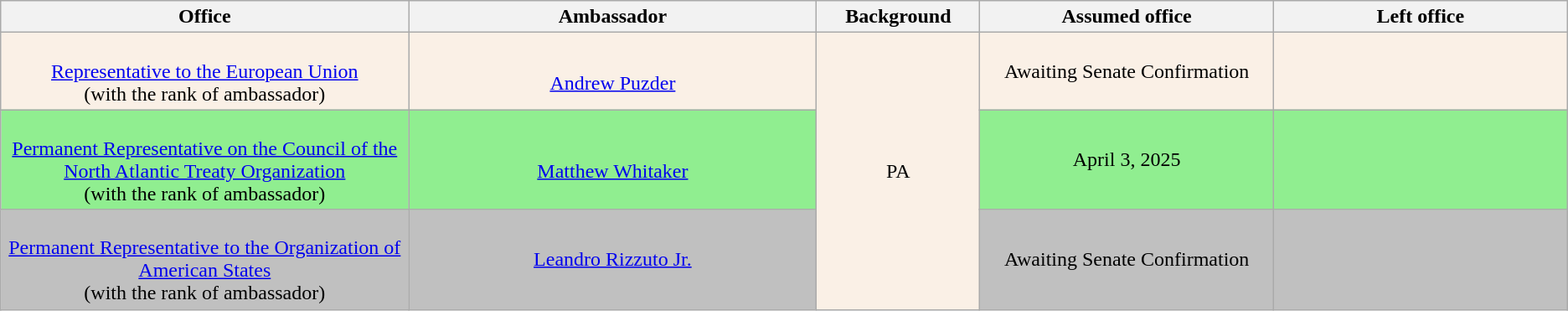<table class="wikitable sortable" style="text-align:center">
<tr>
<th style="width:25%;">Office</th>
<th style="width:25%;">Ambassador</th>
<th style="width:10%;">Background</th>
<th style="width:18%;" data-sort-="" type="date">Assumed office</th>
<th style="width:18%;" data-sort-="" type="date">Left office</th>
</tr>
<tr style="background:linen">
<td><br><a href='#'>Representative to the European Union</a><br>(with the rank of ambassador)</td>
<td><br><a href='#'>Andrew Puzder</a></td>
<td rowspan=3>PA</td>
<td>Awaiting Senate Confirmation</td>
<td></td>
</tr>
<tr style="background:lightgreen">
<td><br><a href='#'>Permanent Representative on the Council of the North Atlantic Treaty Organization</a><br>(with the rank of ambassador)</td>
<td><br><a href='#'>Matthew Whitaker</a></td>
<td>April 3, 2025<br></td>
<td></td>
</tr>
<tr style="background:#C0C0C0">
<td><br><a href='#'>Permanent Representative to the Organization of American States</a><br>(with the rank of ambassador)</td>
<td><a href='#'>Leandro Rizzuto Jr.</a></td>
<td>Awaiting Senate Confirmation</td>
<td></td>
</tr>
</table>
